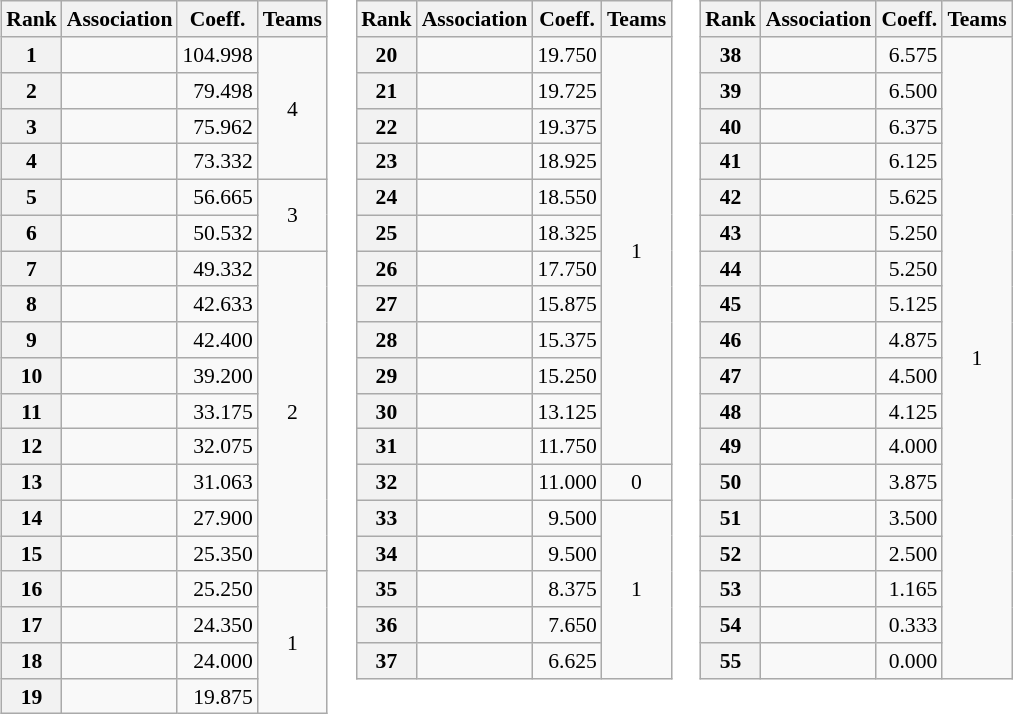<table>
<tr valign=top style="font-size:90%">
<td><br><table class="wikitable">
<tr>
<th>Rank</th>
<th>Association</th>
<th>Coeff.</th>
<th>Teams</th>
</tr>
<tr>
<th>1</th>
<td></td>
<td align=right>104.998</td>
<td align=center rowspan="4">4</td>
</tr>
<tr>
<th>2</th>
<td></td>
<td align=right>79.498</td>
</tr>
<tr>
<th>3</th>
<td></td>
<td align=right>75.962</td>
</tr>
<tr>
<th>4</th>
<td></td>
<td align=right>73.332</td>
</tr>
<tr>
<th>5</th>
<td></td>
<td align=right>56.665</td>
<td align=center rowspan="2">3</td>
</tr>
<tr>
<th>6</th>
<td></td>
<td align=right>50.532</td>
</tr>
<tr>
<th>7</th>
<td></td>
<td align=right>49.332</td>
<td align=center rowspan="9">2</td>
</tr>
<tr>
<th>8</th>
<td></td>
<td align=right>42.633</td>
</tr>
<tr>
<th>9</th>
<td></td>
<td align=right>42.400</td>
</tr>
<tr>
<th>10</th>
<td></td>
<td align=right>39.200</td>
</tr>
<tr>
<th>11</th>
<td nowrap></td>
<td align=right>33.175</td>
</tr>
<tr>
<th>12</th>
<td></td>
<td align=right>32.075</td>
</tr>
<tr>
<th>13</th>
<td></td>
<td align=right>31.063</td>
</tr>
<tr>
<th>14</th>
<td></td>
<td align=right>27.900</td>
</tr>
<tr>
<th>15</th>
<td></td>
<td align=right>25.350</td>
</tr>
<tr>
<th>16</th>
<td></td>
<td align=right>25.250</td>
<td align=center rowspan="4">1</td>
</tr>
<tr>
<th>17</th>
<td></td>
<td align=right>24.350</td>
</tr>
<tr>
<th>18</th>
<td></td>
<td align=right>24.000</td>
</tr>
<tr>
<th>19</th>
<td></td>
<td align=right>19.875</td>
</tr>
</table>
</td>
<td><br><table class="wikitable">
<tr>
<th>Rank</th>
<th>Association</th>
<th>Coeff.</th>
<th>Teams</th>
</tr>
<tr>
<th>20</th>
<td></td>
<td align=right>19.750</td>
<td align=center rowspan="12">1</td>
</tr>
<tr>
<th>21</th>
<td></td>
<td align=right>19.725</td>
</tr>
<tr>
<th>22</th>
<td></td>
<td align=right>19.375</td>
</tr>
<tr>
<th>23</th>
<td></td>
<td align=right>18.925</td>
</tr>
<tr>
<th>24</th>
<td></td>
<td align=right>18.550</td>
</tr>
<tr>
<th>25</th>
<td></td>
<td align=right>18.325</td>
</tr>
<tr>
<th>26</th>
<td></td>
<td align=right>17.750</td>
</tr>
<tr>
<th>27</th>
<td></td>
<td align=right>15.875</td>
</tr>
<tr>
<th>28</th>
<td></td>
<td align=right>15.375</td>
</tr>
<tr>
<th>29</th>
<td></td>
<td align=right>15.250</td>
</tr>
<tr>
<th>30</th>
<td></td>
<td align=right>13.125</td>
</tr>
<tr>
<th>31</th>
<td></td>
<td align=right>11.750</td>
</tr>
<tr>
<th>32</th>
<td nowrap></td>
<td align=right>11.000</td>
<td align=center>0</td>
</tr>
<tr>
<th>33</th>
<td></td>
<td align=right>9.500</td>
<td align=center rowspan="5">1</td>
</tr>
<tr>
<th>34</th>
<td></td>
<td align=right>9.500</td>
</tr>
<tr>
<th>35</th>
<td></td>
<td align=right>8.375</td>
</tr>
<tr>
<th>36</th>
<td></td>
<td align=right>7.650</td>
</tr>
<tr>
<th>37</th>
<td></td>
<td align=right>6.625</td>
</tr>
</table>
</td>
<td><br><table class="wikitable">
<tr>
<th>Rank</th>
<th>Association</th>
<th>Coeff.</th>
<th>Teams</th>
</tr>
<tr>
<th>38</th>
<td></td>
<td align=right>6.575</td>
<td align=center rowspan="18">1</td>
</tr>
<tr>
<th>39</th>
<td nowrap></td>
<td align=right>6.500</td>
</tr>
<tr>
<th>40</th>
<td></td>
<td align=right>6.375</td>
</tr>
<tr>
<th>41</th>
<td></td>
<td align=right>6.125</td>
</tr>
<tr>
<th>42</th>
<td></td>
<td align=right>5.625</td>
</tr>
<tr>
<th>43</th>
<td></td>
<td align=right>5.250</td>
</tr>
<tr>
<th>44</th>
<td></td>
<td align=right>5.250</td>
</tr>
<tr>
<th>45</th>
<td></td>
<td align=right>5.125</td>
</tr>
<tr>
<th>46</th>
<td></td>
<td align=right>4.875</td>
</tr>
<tr>
<th>47</th>
<td></td>
<td align=right>4.500</td>
</tr>
<tr>
<th>48</th>
<td></td>
<td align=right>4.125</td>
</tr>
<tr>
<th>49</th>
<td></td>
<td align=right>4.000</td>
</tr>
<tr>
<th>50</th>
<td></td>
<td align=right>3.875</td>
</tr>
<tr>
<th>51</th>
<td></td>
<td align=right>3.500</td>
</tr>
<tr>
<th>52</th>
<td></td>
<td align=right>2.500</td>
</tr>
<tr>
<th>53</th>
<td></td>
<td align=right>1.165</td>
</tr>
<tr>
<th>54</th>
<td></td>
<td align=right>0.333</td>
</tr>
<tr>
<th>55</th>
<td></td>
<td align=right>0.000</td>
</tr>
</table>
</td>
</tr>
</table>
